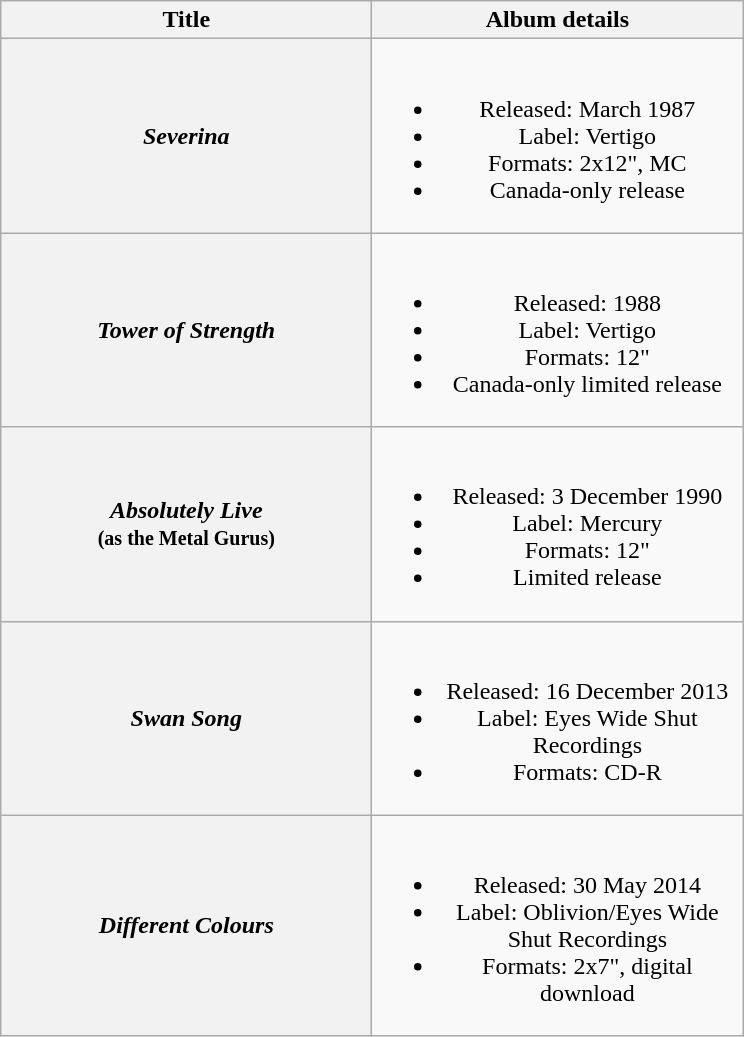<table class="wikitable plainrowheaders" style="text-align:center;">
<tr>
<th scope="col" style="width:15em;">Title</th>
<th scope="col" style="width:15em;">Album details</th>
</tr>
<tr>
<th scope="row"><em>Severina</em></th>
<td><br><ul><li>Released: March 1987</li><li>Label: Vertigo</li><li>Formats: 2x12", MC</li><li>Canada-only release</li></ul></td>
</tr>
<tr>
<th scope="row"><em>Tower of Strength</em></th>
<td><br><ul><li>Released: 1988</li><li>Label: Vertigo</li><li>Formats: 12"</li><li>Canada-only limited release</li></ul></td>
</tr>
<tr>
<th scope="row"><em>Absolutely Live</em><br><small>(as the Metal Gurus)</small></th>
<td><br><ul><li>Released: 3 December 1990</li><li>Label: Mercury</li><li>Formats: 12"</li><li>Limited release</li></ul></td>
</tr>
<tr>
<th scope="row"><em>Swan Song</em></th>
<td><br><ul><li>Released: 16 December 2013</li><li>Label: Eyes Wide Shut Recordings</li><li>Formats: CD-R</li></ul></td>
</tr>
<tr>
<th scope="row"><em>Different Colours</em></th>
<td><br><ul><li>Released: 30 May 2014</li><li>Label: Oblivion/Eyes Wide Shut Recordings</li><li>Formats: 2x7", digital download</li></ul></td>
</tr>
</table>
